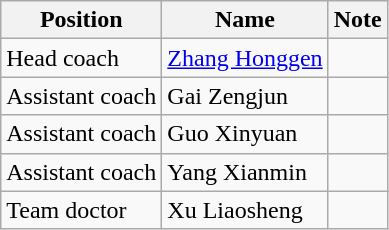<table class="wikitable">
<tr>
<th>Position</th>
<th>Name</th>
<th>Note</th>
</tr>
<tr>
<td>Head coach</td>
<td> <a href='#'>Zhang Honggen</a></td>
<td></td>
</tr>
<tr>
<td>Assistant coach</td>
<td> Gai Zengjun</td>
<td></td>
</tr>
<tr>
<td>Assistant coach</td>
<td> Guo Xinyuan</td>
<td></td>
</tr>
<tr>
<td>Assistant coach</td>
<td> Yang Xianmin</td>
<td></td>
</tr>
<tr>
<td>Team doctor</td>
<td> Xu Liaosheng</td>
<td></td>
</tr>
</table>
